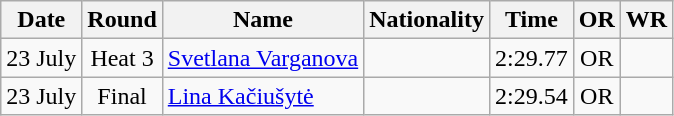<table class="wikitable" style="text-align:center">
<tr>
<th>Date</th>
<th>Round</th>
<th>Name</th>
<th>Nationality</th>
<th>Time</th>
<th>OR</th>
<th>WR</th>
</tr>
<tr>
<td>23 July</td>
<td>Heat 3</td>
<td align="left"><a href='#'>Svetlana Varganova</a></td>
<td align="left"></td>
<td>2:29.77</td>
<td>OR</td>
<td></td>
</tr>
<tr>
<td>23 July</td>
<td>Final</td>
<td align="left"><a href='#'>Lina Kačiušytė</a></td>
<td align="left"></td>
<td>2:29.54</td>
<td>OR</td>
<td></td>
</tr>
</table>
